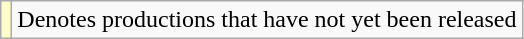<table class="wikitable sortable">
<tr>
<td style="background:#FFFFCC;"></td>
<td>Denotes productions that have not yet been released</td>
</tr>
</table>
